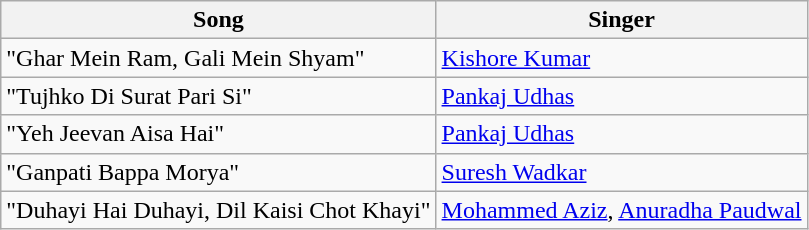<table class="wikitable">
<tr>
<th>Song</th>
<th>Singer</th>
</tr>
<tr>
<td>"Ghar Mein Ram, Gali Mein Shyam"</td>
<td><a href='#'>Kishore Kumar</a></td>
</tr>
<tr>
<td>"Tujhko Di Surat Pari Si"</td>
<td><a href='#'>Pankaj Udhas</a></td>
</tr>
<tr>
<td>"Yeh Jeevan Aisa Hai"</td>
<td><a href='#'>Pankaj Udhas</a></td>
</tr>
<tr>
<td>"Ganpati Bappa Morya"</td>
<td><a href='#'>Suresh Wadkar</a></td>
</tr>
<tr>
<td>"Duhayi Hai Duhayi, Dil Kaisi Chot Khayi"</td>
<td><a href='#'>Mohammed Aziz</a>, <a href='#'>Anuradha Paudwal</a></td>
</tr>
</table>
